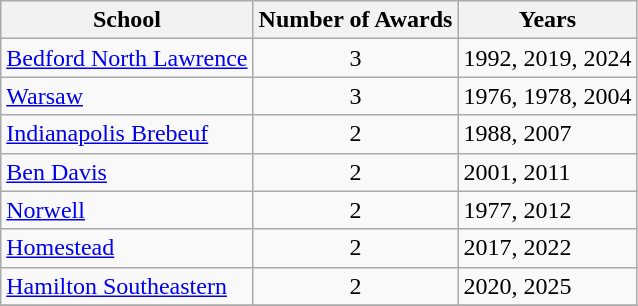<table class="wikitable sortable">
<tr>
<th>School</th>
<th>Number of Awards</th>
<th>Years</th>
</tr>
<tr>
<td><a href='#'>Bedford North Lawrence</a></td>
<td align=center>3</td>
<td>1992, 2019, 2024</td>
</tr>
<tr>
<td><a href='#'>Warsaw</a></td>
<td align=center>3</td>
<td>1976, 1978, 2004</td>
</tr>
<tr>
<td><a href='#'>Indianapolis Brebeuf</a></td>
<td align=center>2</td>
<td>1988, 2007</td>
</tr>
<tr>
<td><a href='#'>Ben Davis</a></td>
<td align=center>2</td>
<td>2001, 2011</td>
</tr>
<tr>
<td><a href='#'>Norwell</a></td>
<td align=center>2</td>
<td>1977, 2012</td>
</tr>
<tr>
<td><a href='#'>Homestead</a></td>
<td align=center>2</td>
<td>2017, 2022</td>
</tr>
<tr>
<td><a href='#'>Hamilton Southeastern</a></td>
<td align=center>2</td>
<td>2020, 2025</td>
</tr>
<tr>
</tr>
</table>
